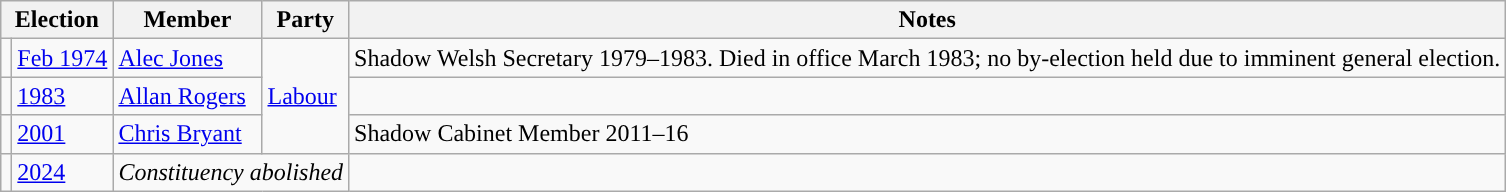<table class="wikitable">
<tr>
<th colspan="2">Election</th>
<th>Member</th>
<th>Party</th>
<th>Notes</th>
</tr>
<tr>
<td style="color:inherit;background-color: "></td>
<td><a href='#'>Feb 1974</a></td>
<td><a href='#'>Alec Jones</a></td>
<td rowspan="3"><a href='#'>Labour</a></td>
<td>Shadow Welsh Secretary 1979–1983.  Died in office March 1983; no by-election held due to imminent general election.</td>
</tr>
<tr>
<td style="color:inherit;background-color: "></td>
<td><a href='#'>1983</a></td>
<td><a href='#'>Allan Rogers</a></td>
<td></td>
</tr>
<tr>
<td style="color:inherit;background-color: "></td>
<td><a href='#'>2001</a></td>
<td><a href='#'>Chris Bryant</a></td>
<td>Shadow Cabinet Member 2011–16</td>
</tr>
<tr>
<td></td>
<td><a href='#'>2024</a></td>
<td colspan="2"><em>Constituency abolished</em></td>
</tr>
</table>
